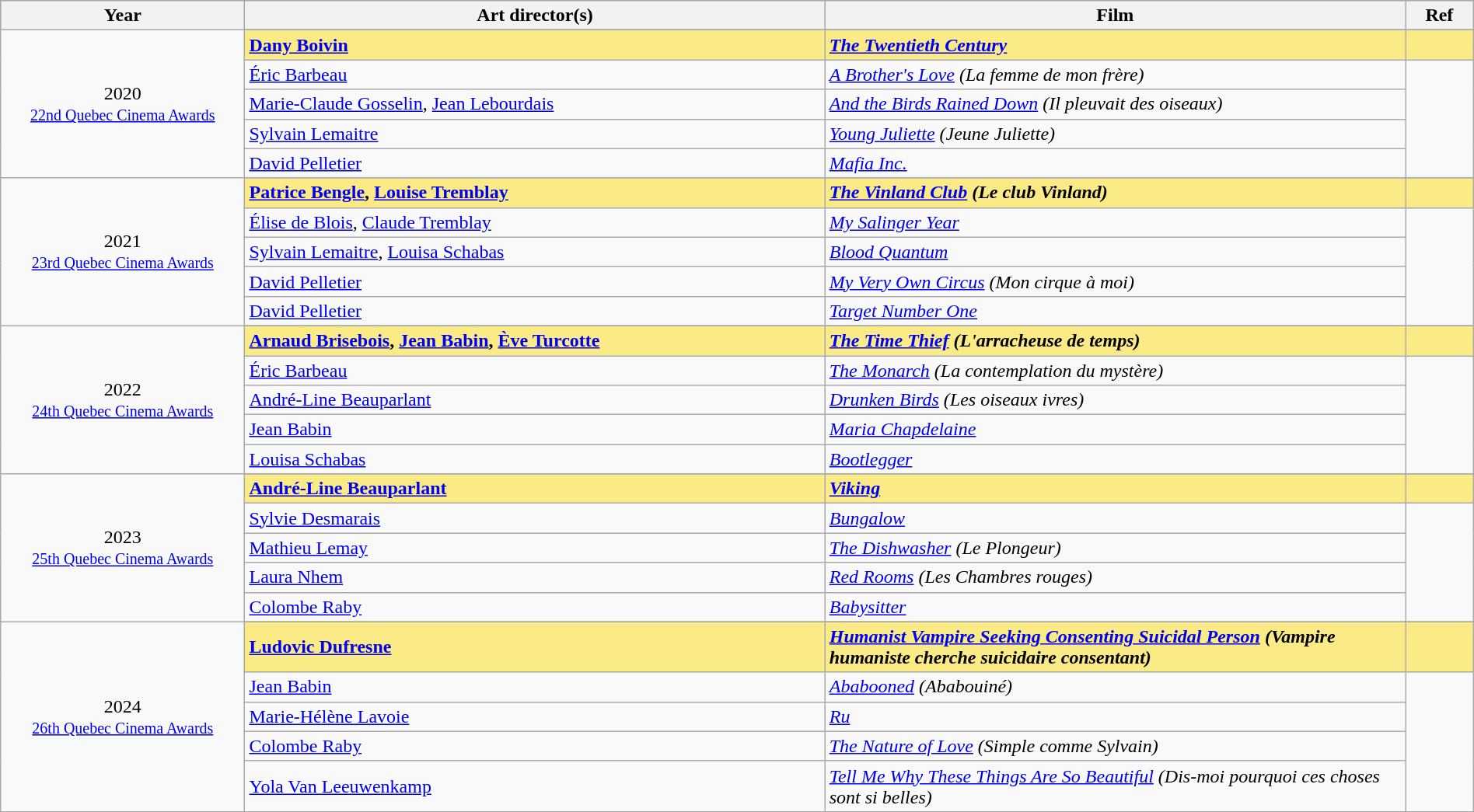<table class="wikitable" style="width:100%;">
<tr style="background:#bebebe;">
<th style="width:8%;">Year</th>
<th style="width:19%;">Art director(s)</th>
<th style="width:19%;">Film</th>
<th style="width:2%;">Ref</th>
</tr>
<tr>
<td rowspan="6" align="center">2020 <br> <small><a href='#'>22nd Quebec Cinema Awards</a></small></td>
</tr>
<tr style="background:#FAEB86">
<td><strong><a href='#'>Dany Boivin</a></strong></td>
<td><strong><em><a href='#'>The Twentieth Century</a></em></strong></td>
<td></td>
</tr>
<tr>
<td><a href='#'>Éric Barbeau</a></td>
<td><em><a href='#'>A Brother's Love</a> (La femme de mon frère)</em></td>
<td rowspan=4></td>
</tr>
<tr>
<td><a href='#'>Marie-Claude Gosselin</a>, <a href='#'>Jean Lebourdais</a></td>
<td><em><a href='#'>And the Birds Rained Down</a> (Il pleuvait des oiseaux)</em></td>
</tr>
<tr>
<td><a href='#'>Sylvain Lemaitre</a></td>
<td><em><a href='#'>Young Juliette</a> (Jeune Juliette)</em></td>
</tr>
<tr>
<td><a href='#'>David Pelletier</a></td>
<td><em><a href='#'>Mafia Inc.</a></em></td>
</tr>
<tr>
<td rowspan="6" align="center">2021<br><small><a href='#'>23rd Quebec Cinema Awards</a></small></td>
</tr>
<tr style="background:#FAEB86">
<td><strong><a href='#'>Patrice Bengle</a>, <a href='#'>Louise Tremblay</a></strong></td>
<td><strong><em><a href='#'>The Vinland Club</a> (Le club Vinland)</em></strong></td>
<td></td>
</tr>
<tr>
<td><a href='#'>Élise de Blois</a>, <a href='#'>Claude Tremblay</a></td>
<td><em><a href='#'>My Salinger Year</a></em></td>
<td rowspan=4></td>
</tr>
<tr>
<td><a href='#'>Sylvain Lemaitre</a>, <a href='#'>Louisa Schabas</a></td>
<td><em><a href='#'>Blood Quantum</a></em></td>
</tr>
<tr>
<td><a href='#'>David Pelletier</a></td>
<td><em><a href='#'>My Very Own Circus</a> (Mon cirque à moi)</em></td>
</tr>
<tr>
<td><a href='#'>David Pelletier</a></td>
<td><em><a href='#'>Target Number One</a></em></td>
</tr>
<tr>
<td rowspan="6" align="center">2022<br><small><a href='#'>24th Quebec Cinema Awards</a></small></td>
</tr>
<tr style="background:#FAEB86">
<td><strong><a href='#'>Arnaud Brisebois</a>, <a href='#'>Jean Babin</a>, <a href='#'>Ève Turcotte</a></strong></td>
<td><strong><em><a href='#'>The Time Thief</a> (L'arracheuse de temps)</em></strong></td>
<td></td>
</tr>
<tr>
<td><a href='#'>Éric Barbeau</a></td>
<td><em><a href='#'>The Monarch</a> (La contemplation du mystère)</em></td>
<td rowspan=4></td>
</tr>
<tr>
<td><a href='#'>André-Line Beauparlant</a></td>
<td><em><a href='#'>Drunken Birds</a> (Les oiseaux ivres)</em></td>
</tr>
<tr>
<td><a href='#'>Jean Babin</a></td>
<td><em><a href='#'>Maria Chapdelaine</a></em></td>
</tr>
<tr>
<td><a href='#'>Louisa Schabas</a></td>
<td><em><a href='#'>Bootlegger</a></em></td>
</tr>
<tr>
<td rowspan="6" align="center">2023<br><small><a href='#'>25th Quebec Cinema Awards</a></small></td>
</tr>
<tr style="background:#FAEB86">
<td><strong><a href='#'>André-Line Beauparlant</a></strong></td>
<td><strong><em><a href='#'>Viking</a></em></strong></td>
<td></td>
</tr>
<tr>
<td><a href='#'>Sylvie Desmarais</a></td>
<td><em><a href='#'>Bungalow</a></em></td>
<td rowspan=4></td>
</tr>
<tr>
<td><a href='#'>Mathieu Lemay</a></td>
<td><em><a href='#'>The Dishwasher</a> (Le Plongeur)</em></td>
</tr>
<tr>
<td><a href='#'>Laura Nhem</a></td>
<td><em><a href='#'>Red Rooms</a> (Les Chambres rouges)</em></td>
</tr>
<tr>
<td><a href='#'>Colombe Raby</a></td>
<td><em><a href='#'>Babysitter</a></em></td>
</tr>
<tr>
<td rowspan="6" align="center">2024<br><small><a href='#'>26th Quebec Cinema Awards</a></small></td>
</tr>
<tr style="background:#FAEB86">
<td><strong><a href='#'>Ludovic Dufresne</a></strong></td>
<td><strong><em><a href='#'>Humanist Vampire Seeking Consenting Suicidal Person</a> (Vampire humaniste cherche suicidaire consentant)</em></strong></td>
<td></td>
</tr>
<tr>
<td><a href='#'>Jean Babin</a></td>
<td><em><a href='#'>Ababooned</a> (Ababouiné)</em></td>
<td rowspan=4></td>
</tr>
<tr>
<td><a href='#'>Marie-Hélène Lavoie</a></td>
<td><em><a href='#'>Ru</a></em></td>
</tr>
<tr>
<td><a href='#'>Colombe Raby</a></td>
<td><em><a href='#'>The Nature of Love</a> (Simple comme Sylvain)</em></td>
</tr>
<tr>
<td><a href='#'>Yola Van Leeuwenkamp</a></td>
<td><em><a href='#'>Tell Me Why These Things Are So Beautiful</a> (Dis-moi pourquoi ces choses sont si belles)</em></td>
</tr>
</table>
